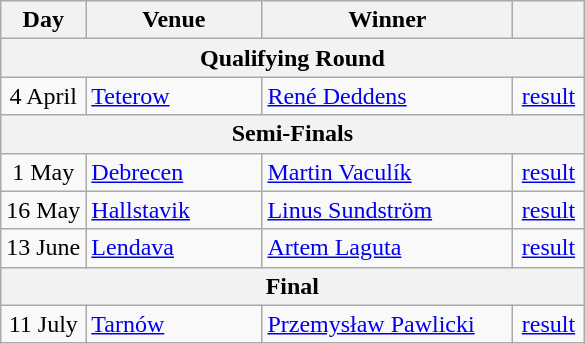<table class=wikitable>
<tr>
<th>Day</th>
<th width=110px>Venue</th>
<th width=160px>Winner</th>
<th width=40px></th>
</tr>
<tr>
<th colspan=4>Qualifying Round</th>
</tr>
<tr>
<td align=center>4 April</td>
<td> <a href='#'>Teterow</a></td>
<td> <a href='#'>René Deddens</a></td>
<td align=center><a href='#'>result</a></td>
</tr>
<tr>
<th colspan=4>Semi-Finals</th>
</tr>
<tr>
<td align=center>1 May</td>
<td> <a href='#'>Debrecen</a></td>
<td> <a href='#'>Martin Vaculík</a></td>
<td align=center><a href='#'>result</a></td>
</tr>
<tr>
<td align=center>16 May</td>
<td> <a href='#'>Hallstavik</a></td>
<td> <a href='#'>Linus Sundström</a></td>
<td align=center><a href='#'>result</a></td>
</tr>
<tr>
<td align=center>13 June</td>
<td> <a href='#'>Lendava</a></td>
<td> <a href='#'>Artem Laguta</a></td>
<td align=center><a href='#'>result</a></td>
</tr>
<tr>
<th colspan=4>Final</th>
</tr>
<tr>
<td align=center>11 July</td>
<td> <a href='#'>Tarnów</a></td>
<td> <a href='#'>Przemysław Pawlicki</a></td>
<td align=center><a href='#'>result</a></td>
</tr>
</table>
